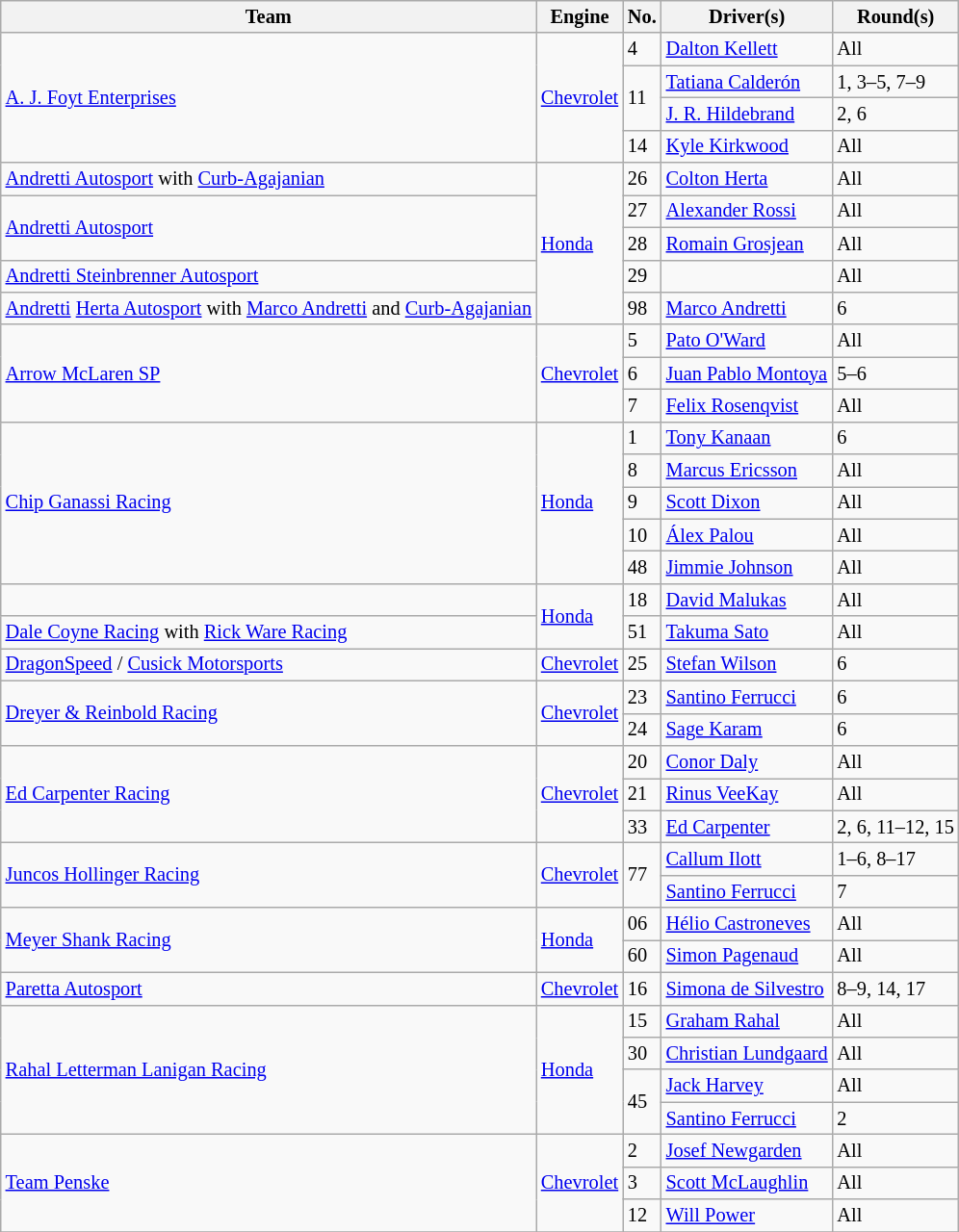<table class="wikitable" style="font-size: 85%">
<tr>
<th>Team</th>
<th>Engine</th>
<th>No.</th>
<th class="unsortable">Driver(s)</th>
<th>Round(s)</th>
</tr>
<tr>
<td rowspan="4"><a href='#'>A. J. Foyt Enterprises</a></td>
<td rowspan="4"><a href='#'>Chevrolet</a></td>
<td>4</td>
<td> <a href='#'>Dalton Kellett</a></td>
<td>All</td>
</tr>
<tr>
<td rowspan="2">11</td>
<td> <a href='#'>Tatiana Calderón</a> </td>
<td>1, 3–5, 7–9</td>
</tr>
<tr>
<td> <a href='#'>J. R. Hildebrand</a></td>
<td>2, 6</td>
</tr>
<tr>
<td>14</td>
<td> <a href='#'>Kyle Kirkwood</a> </td>
<td>All</td>
</tr>
<tr>
<td><a href='#'>Andretti Autosport</a> with <a href='#'>Curb-Agajanian</a></td>
<td rowspan="5"><a href='#'>Honda</a></td>
<td>26</td>
<td> <a href='#'>Colton Herta</a></td>
<td>All</td>
</tr>
<tr>
<td rowspan="2"><a href='#'>Andretti Autosport</a></td>
<td>27</td>
<td> <a href='#'>Alexander Rossi</a></td>
<td>All</td>
</tr>
<tr>
<td>28</td>
<td> <a href='#'>Romain Grosjean</a></td>
<td>All</td>
</tr>
<tr>
<td><a href='#'>Andretti Steinbrenner Autosport</a></td>
<td>29</td>
<td></td>
<td>All</td>
</tr>
<tr>
<td><a href='#'>Andretti</a> <a href='#'>Herta Autosport</a> with <a href='#'>Marco Andretti</a> and <a href='#'>Curb-Agajanian</a></td>
<td>98</td>
<td> <a href='#'>Marco Andretti</a></td>
<td>6</td>
</tr>
<tr>
<td rowspan= "3"><a href='#'>Arrow McLaren SP</a></td>
<td rowspan="3"><a href='#'>Chevrolet</a></td>
<td>5</td>
<td> <a href='#'>Pato O'Ward</a></td>
<td>All</td>
</tr>
<tr>
<td>6</td>
<td> <a href='#'>Juan Pablo Montoya</a></td>
<td>5–6</td>
</tr>
<tr>
<td>7</td>
<td> <a href='#'>Felix Rosenqvist</a></td>
<td>All</td>
</tr>
<tr>
<td rowspan="5"><a href='#'>Chip Ganassi Racing</a></td>
<td rowspan="5"><a href='#'>Honda</a></td>
<td>1</td>
<td> <a href='#'>Tony Kanaan</a></td>
<td>6</td>
</tr>
<tr>
<td>8</td>
<td> <a href='#'>Marcus Ericsson</a></td>
<td>All</td>
</tr>
<tr>
<td>9</td>
<td> <a href='#'>Scott Dixon</a></td>
<td>All</td>
</tr>
<tr>
<td>10</td>
<td> <a href='#'>Álex Palou</a></td>
<td>All</td>
</tr>
<tr>
<td>48</td>
<td> <a href='#'>Jimmie Johnson</a></td>
<td>All</td>
</tr>
<tr>
<td></td>
<td rowspan="2"><a href='#'>Honda</a></td>
<td>18</td>
<td> <a href='#'>David Malukas</a> </td>
<td>All</td>
</tr>
<tr>
<td nowrap><a href='#'>Dale Coyne Racing</a> with <a href='#'>Rick Ware Racing</a></td>
<td>51</td>
<td> <a href='#'>Takuma Sato</a></td>
<td>All</td>
</tr>
<tr>
<td><a href='#'>DragonSpeed</a> / <a href='#'>Cusick Motorsports</a></td>
<td><a href='#'>Chevrolet</a></td>
<td>25</td>
<td> <a href='#'>Stefan Wilson</a> </td>
<td>6</td>
</tr>
<tr>
<td rowspan="2"><a href='#'>Dreyer & Reinbold Racing</a></td>
<td rowspan="2"><a href='#'>Chevrolet</a></td>
<td>23</td>
<td> <a href='#'>Santino Ferrucci</a></td>
<td>6</td>
</tr>
<tr>
<td>24</td>
<td> <a href='#'>Sage Karam</a></td>
<td>6</td>
</tr>
<tr>
<td rowspan="3"><a href='#'>Ed Carpenter Racing</a></td>
<td rowspan="3"><a href='#'>Chevrolet</a></td>
<td>20</td>
<td> <a href='#'>Conor Daly</a></td>
<td>All</td>
</tr>
<tr>
<td>21</td>
<td> <a href='#'>Rinus VeeKay</a></td>
<td>All</td>
</tr>
<tr>
<td>33</td>
<td> <a href='#'>Ed Carpenter</a></td>
<td nowrap>2, 6, 11–12, 15</td>
</tr>
<tr>
<td rowspan="2"><a href='#'>Juncos Hollinger Racing</a></td>
<td rowspan="2"><a href='#'>Chevrolet</a></td>
<td rowspan="2">77</td>
<td> <a href='#'>Callum Ilott</a> </td>
<td>1–6, 8–17</td>
</tr>
<tr>
<td> <a href='#'>Santino Ferrucci</a></td>
<td>7</td>
</tr>
<tr>
<td rowspan="2"><a href='#'>Meyer Shank Racing</a></td>
<td rowspan="2"><a href='#'>Honda</a></td>
<td>06</td>
<td> <a href='#'>Hélio Castroneves</a></td>
<td>All</td>
</tr>
<tr>
<td>60</td>
<td> <a href='#'>Simon Pagenaud</a></td>
<td>All</td>
</tr>
<tr>
<td><a href='#'>Paretta Autosport</a></td>
<td><a href='#'>Chevrolet</a></td>
<td>16</td>
<td> <a href='#'>Simona de Silvestro</a></td>
<td>8–9, 14, 17</td>
</tr>
<tr>
<td rowspan="4"><a href='#'>Rahal Letterman Lanigan Racing</a></td>
<td rowspan="4"><a href='#'>Honda</a></td>
<td>15</td>
<td> <a href='#'>Graham Rahal</a></td>
<td>All</td>
</tr>
<tr>
<td>30</td>
<td nowrap> <a href='#'>Christian Lundgaard</a> </td>
<td>All</td>
</tr>
<tr>
<td rowspan="2">45</td>
<td> <a href='#'>Jack Harvey</a></td>
<td>All</td>
</tr>
<tr>
<td> <a href='#'>Santino Ferrucci</a></td>
<td>2</td>
</tr>
<tr>
<td rowspan="3"><a href='#'>Team Penske</a></td>
<td rowspan="3"><a href='#'>Chevrolet</a></td>
<td>2</td>
<td> <a href='#'>Josef Newgarden</a></td>
<td>All</td>
</tr>
<tr>
<td>3</td>
<td> <a href='#'>Scott McLaughlin</a></td>
<td>All</td>
</tr>
<tr>
<td>12</td>
<td> <a href='#'>Will Power</a></td>
<td>All</td>
</tr>
<tr>
</tr>
</table>
